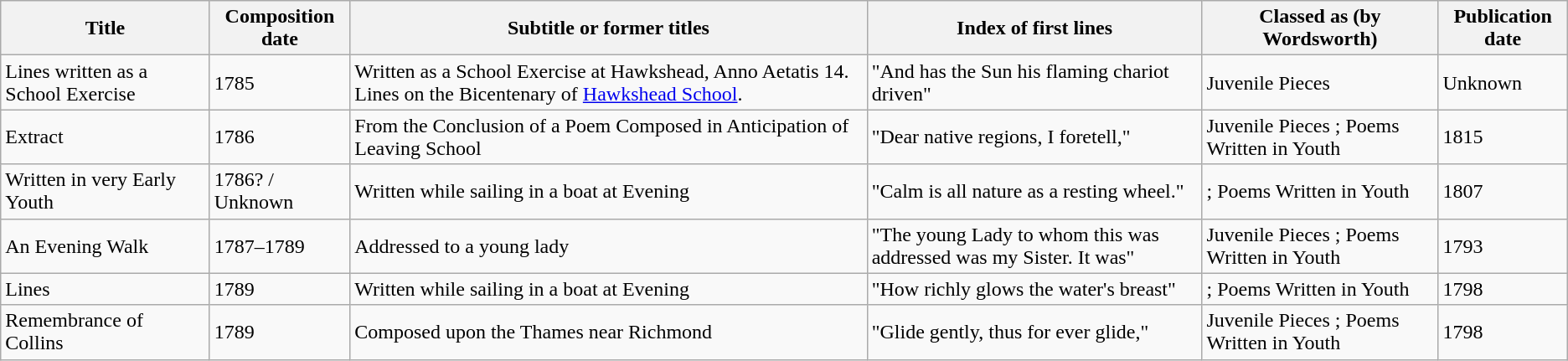<table class="wikitable sortable">
<tr>
<th>Title</th>
<th>Composition date</th>
<th>Subtitle or former titles</th>
<th>Index of first lines</th>
<th>Classed as (by Wordsworth)</th>
<th>Publication date</th>
</tr>
<tr>
<td>Lines written as a School Exercise</td>
<td>1785</td>
<td>Written as a School Exercise at Hawkshead, Anno Aetatis 14. Lines on the Bicentenary of <a href='#'>Hawkshead School</a>.</td>
<td>"And has the Sun his flaming chariot driven"</td>
<td><span>Juvenile Pieces</span></td>
<td>Unknown</td>
</tr>
<tr>
<td>Extract</td>
<td>1786</td>
<td>From the Conclusion of a Poem Composed in Anticipation of Leaving School</td>
<td>"Dear native regions, I foretell,"</td>
<td><span>Juvenile Pieces</span> ; <span>Poems Written in Youth</span></td>
<td>1815</td>
</tr>
<tr>
<td>Written in very Early Youth</td>
<td>1786? / Unknown</td>
<td>Written while sailing in a boat at Evening</td>
<td>"Calm is all nature as a resting wheel."</td>
<td>; <span>Poems Written in Youth</span></td>
<td>1807</td>
</tr>
<tr>
<td>An Evening Walk</td>
<td>1787–1789</td>
<td>Addressed to a young lady</td>
<td>"The young Lady to whom this was addressed was my Sister. It was"</td>
<td><span>Juvenile Pieces</span> ; <span>Poems Written in Youth</span></td>
<td>1793</td>
</tr>
<tr>
<td>Lines</td>
<td>1789</td>
<td>Written while sailing in a boat at Evening</td>
<td>"How richly glows the water's breast"</td>
<td>; <span>Poems Written in Youth</span></td>
<td>1798</td>
</tr>
<tr>
<td>Remembrance of Collins</td>
<td>1789</td>
<td>Composed upon the Thames near Richmond</td>
<td>"Glide gently, thus for ever glide,"</td>
<td><span>Juvenile Pieces</span> ; <span>Poems Written in Youth</span></td>
<td>1798</td>
</tr>
</table>
